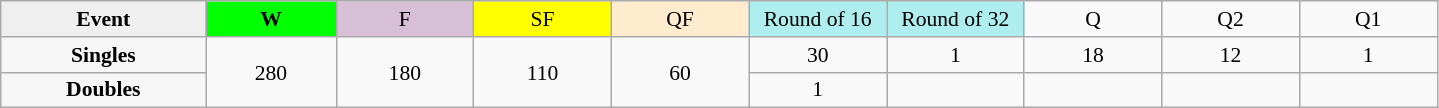<table class=wikitable style=font-size:90%;text-align:center>
<tr>
<td style="width:130px; background:#efefef;"><strong>Event</strong></td>
<td style="width:80px; background:lime;"><strong>W</strong></td>
<td style="width:85px; background:thistle;">F</td>
<td style="width:85px; background:#ff0;">SF</td>
<td style="width:85px; background:#ffebcd;">QF</td>
<td style="width:85px; background:#afeeee;">Round of 16</td>
<td style="width:85px; background:#afeeee;">Round of 32</td>
<td width=85>Q</td>
<td width=85>Q2</td>
<td width=85>Q1</td>
</tr>
<tr>
<th style="background:#f6f6f6;">Singles</th>
<td rowspan=2>280</td>
<td rowspan=2>180</td>
<td rowspan=2>110</td>
<td rowspan=2>60</td>
<td>30</td>
<td>1</td>
<td>18</td>
<td>12</td>
<td>1</td>
</tr>
<tr>
<th style="background:#f6f6f6;">Doubles</th>
<td>1</td>
<td></td>
<td></td>
<td></td>
<td></td>
</tr>
</table>
